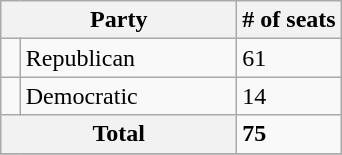<table class="wikitable sortable">
<tr>
<th colspan="2" style="width:150px;">Party</th>
<th># of seats</th>
</tr>
<tr>
<td></td>
<td>Republican</td>
<td>61</td>
</tr>
<tr>
<td></td>
<td>Democratic</td>
<td>14</td>
</tr>
<tr>
<th colspan=2>Total</th>
<td><strong>75</strong></td>
</tr>
<tr>
</tr>
</table>
